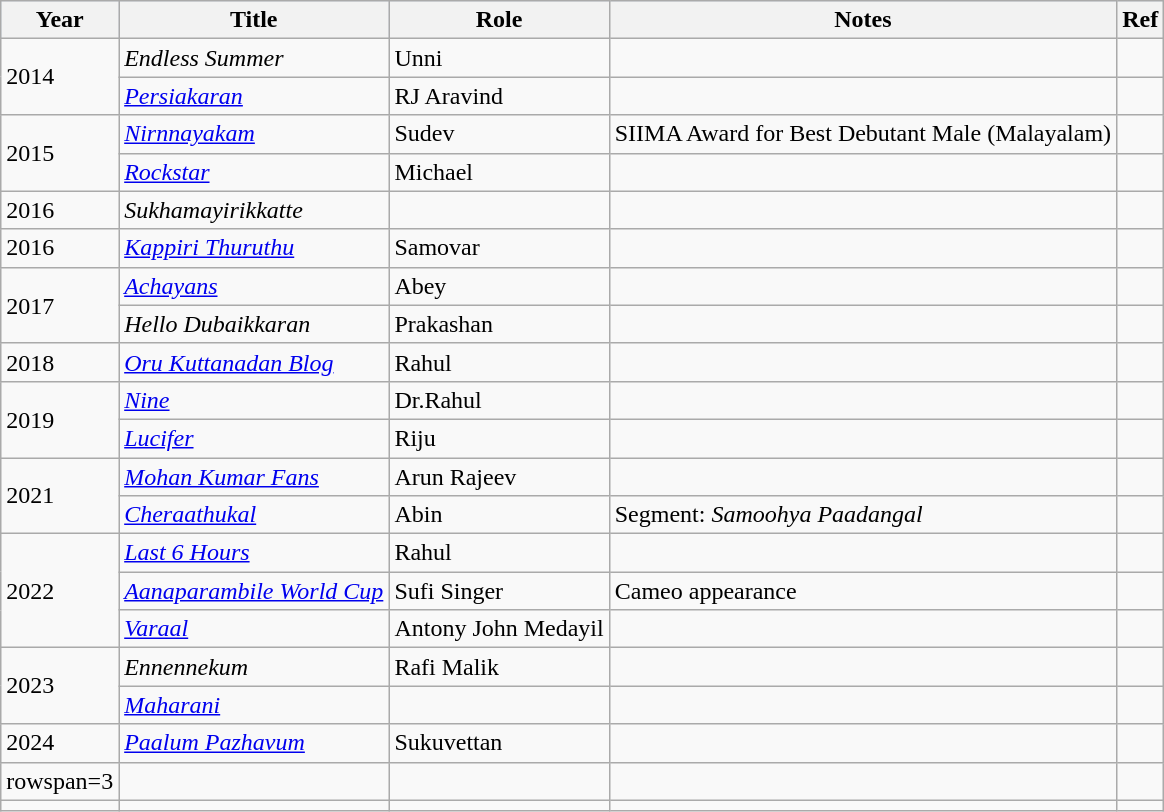<table class="wikitable">
<tr style="background:#d1e4fd;">
<th>Year</th>
<th>Title</th>
<th>Role</th>
<th>Notes</th>
<th>Ref</th>
</tr>
<tr>
<td rowspan="2">2014</td>
<td><em>Endless Summer</em></td>
<td>Unni</td>
<td></td>
<td></td>
</tr>
<tr>
<td><em><a href='#'>Persiakaran</a></em></td>
<td>RJ Aravind</td>
<td></td>
<td></td>
</tr>
<tr>
<td rowspan="2">2015</td>
<td><em><a href='#'>Nirnnayakam</a></em></td>
<td>Sudev</td>
<td> SIIMA Award for Best Debutant Male (Malayalam)</td>
<td></td>
</tr>
<tr>
<td><em><a href='#'>Rockstar</a></em></td>
<td>Michael</td>
<td></td>
<td></td>
</tr>
<tr>
<td>2016</td>
<td><em>Sukhamayirikkatte</em></td>
<td></td>
<td></td>
<td></td>
</tr>
<tr>
<td>2016</td>
<td><em><a href='#'>Kappiri Thuruthu</a></em></td>
<td>Samovar</td>
<td></td>
<td></td>
</tr>
<tr>
<td rowspan="2">2017</td>
<td><em><a href='#'>Achayans</a></em></td>
<td>Abey</td>
<td></td>
<td></td>
</tr>
<tr>
<td><em>Hello Dubaikkaran</em></td>
<td>Prakashan</td>
<td></td>
<td></td>
</tr>
<tr>
<td>2018</td>
<td><em><a href='#'>Oru Kuttanadan Blog</a></em></td>
<td>Rahul</td>
<td></td>
<td></td>
</tr>
<tr>
<td rowspan="2">2019</td>
<td><em><a href='#'>Nine</a></em></td>
<td>Dr.Rahul</td>
<td></td>
<td></td>
</tr>
<tr>
<td><em><a href='#'>Lucifer</a></em></td>
<td>Riju</td>
<td></td>
<td></td>
</tr>
<tr>
<td rowspan="2">2021</td>
<td><em><a href='#'>Mohan Kumar Fans</a></em></td>
<td>Arun Rajeev</td>
<td></td>
<td></td>
</tr>
<tr>
<td><em><a href='#'>Cheraathukal</a></em></td>
<td>Abin</td>
<td>Segment: <em>Samoohya Paadangal</em></td>
<td></td>
</tr>
<tr>
<td rowspan=3>2022</td>
<td><em><a href='#'>Last 6 Hours</a></em></td>
<td>Rahul</td>
<td></td>
<td></td>
</tr>
<tr>
<td><em><a href='#'>Aanaparambile World Cup</a></em></td>
<td>Sufi Singer</td>
<td>Cameo appearance</td>
<td></td>
</tr>
<tr>
<td><a href='#'><em>Varaal</em></a></td>
<td>Antony John Medayil</td>
<td></td>
<td></td>
</tr>
<tr>
<td rowspan=2>2023</td>
<td><em>Ennennekum</em></td>
<td>Rafi Malik</td>
<td></td>
<td></td>
</tr>
<tr>
<td><em><a href='#'>Maharani</a></em></td>
<td></td>
<td></td>
<td></td>
</tr>
<tr>
<td>2024</td>
<td><em><a href='#'>Paalum Pazhavum</a></em></td>
<td>Sukuvettan</td>
<td></td>
<td></td>
</tr>
<tr>
<td>rowspan=3 </td>
<td></td>
<td></td>
<td></td>
<td></td>
</tr>
<tr>
<td></td>
<td></td>
<td></td>
<td></td>
</tr>
</table>
